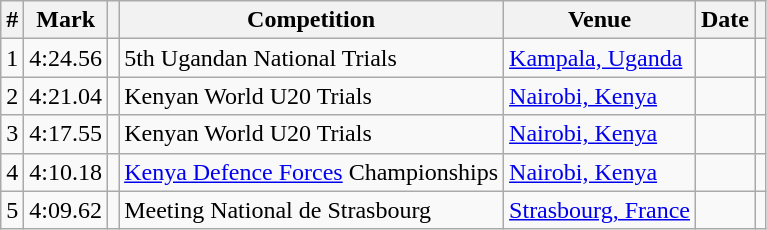<table class="wikitable sortable">
<tr>
<th>#</th>
<th>Mark</th>
<th class=unsortable></th>
<th>Competition</th>
<th>Venue</th>
<th>Date</th>
<th class=unsortable></th>
</tr>
<tr>
<td align=center>1</td>
<td align=right>4:24.56 </td>
<td></td>
<td>5th Ugandan National Trials</td>
<td><a href='#'>Kampala, Uganda</a></td>
<td align=right></td>
<td></td>
</tr>
<tr>
<td align=center>2</td>
<td align=right>4:21.04 </td>
<td> </td>
<td>Kenyan World U20 Trials</td>
<td><a href='#'>Nairobi, Kenya</a></td>
<td align=right></td>
<td></td>
</tr>
<tr>
<td align=center>3</td>
<td align=right>4:17.55 </td>
<td></td>
<td>Kenyan World U20 Trials</td>
<td><a href='#'>Nairobi, Kenya</a></td>
<td align=right></td>
<td></td>
</tr>
<tr>
<td align=center>4</td>
<td align=right>4:10.18 </td>
<td></td>
<td><a href='#'>Kenya Defence Forces</a> Championships</td>
<td><a href='#'>Nairobi, Kenya</a></td>
<td align=right></td>
<td></td>
</tr>
<tr>
<td align=center>5</td>
<td align=right>4:09.62</td>
<td></td>
<td>Meeting National de Strasbourg</td>
<td><a href='#'>Strasbourg, France</a></td>
<td align=right></td>
<td></td>
</tr>
</table>
